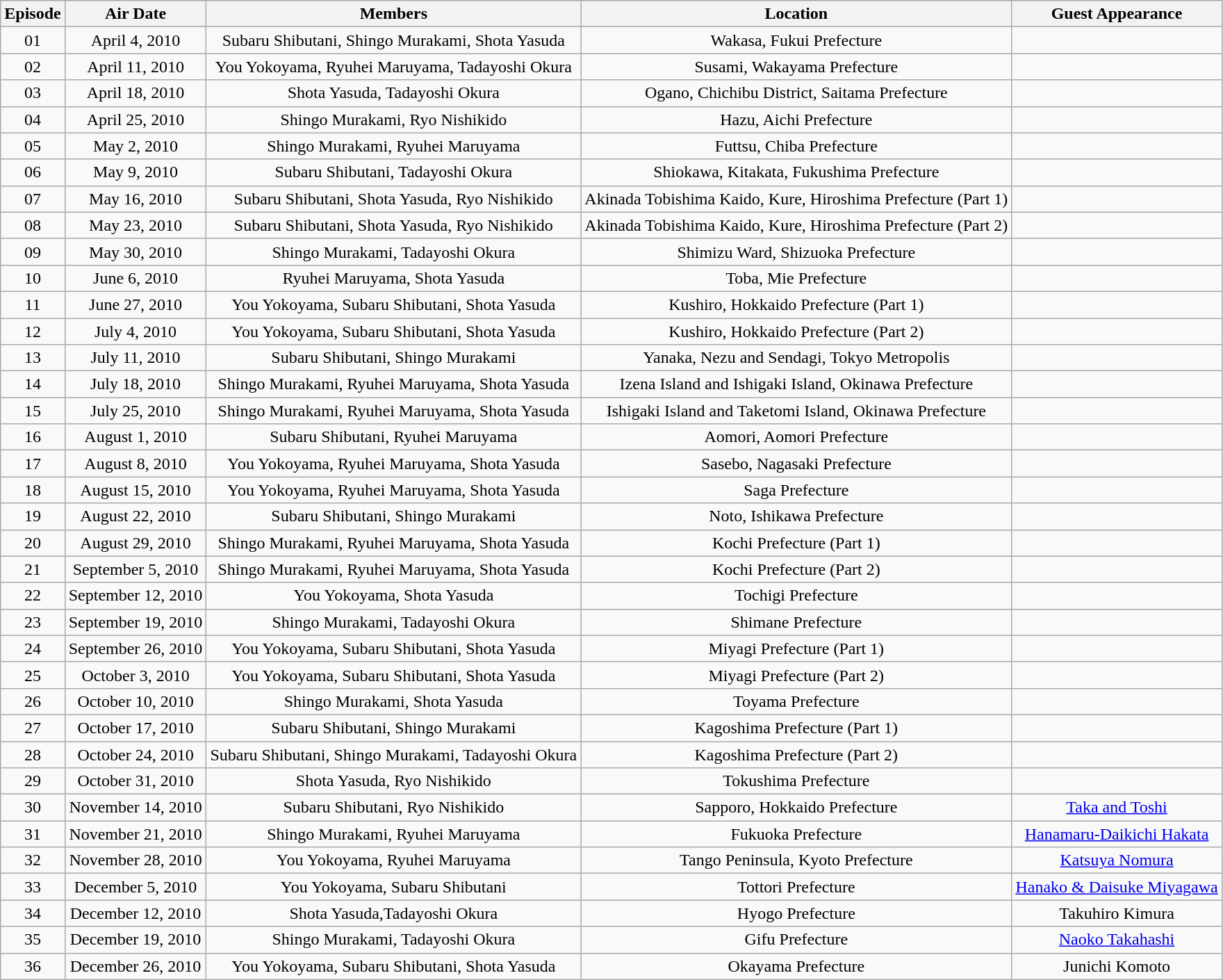<table class="wikitable">
<tr>
<th>Episode</th>
<th>Air Date</th>
<th>Members</th>
<th>Location</th>
<th>Guest Appearance</th>
</tr>
<tr>
<td align="center">01</td>
<td align="center">April 4, 2010</td>
<td align="center">Subaru Shibutani, Shingo Murakami, Shota Yasuda</td>
<td align="center">Wakasa, Fukui Prefecture</td>
<td align="center"></td>
</tr>
<tr>
<td align="center">02</td>
<td align="center">April 11, 2010</td>
<td align="center">You Yokoyama, Ryuhei Maruyama, Tadayoshi Okura</td>
<td align="center">Susami, Wakayama Prefecture</td>
<td align="center"></td>
</tr>
<tr>
<td align="center">03</td>
<td align="center">April 18, 2010</td>
<td align="center">Shota Yasuda, Tadayoshi Okura</td>
<td align="center">Ogano, Chichibu District, Saitama Prefecture</td>
<td align="center"></td>
</tr>
<tr>
<td align="center">04</td>
<td align="center">April 25, 2010</td>
<td align="center">Shingo Murakami, Ryo Nishikido</td>
<td align="center">Hazu, Aichi Prefecture</td>
<td align="center"></td>
</tr>
<tr>
<td align="center">05</td>
<td align="center">May 2, 2010</td>
<td align="center">Shingo Murakami, Ryuhei Maruyama</td>
<td align="center">Futtsu, Chiba Prefecture</td>
<td align="center"></td>
</tr>
<tr>
<td align="center">06</td>
<td align="center">May 9, 2010</td>
<td align="center">Subaru Shibutani, Tadayoshi Okura</td>
<td align="center">Shiokawa, Kitakata, Fukushima Prefecture</td>
<td align="center"></td>
</tr>
<tr>
<td align="center">07</td>
<td align="center">May 16, 2010</td>
<td align="center">Subaru Shibutani, Shota Yasuda, Ryo Nishikido</td>
<td align="center">Akinada Tobishima Kaido, Kure, Hiroshima Prefecture (Part 1)</td>
<td align="center"></td>
</tr>
<tr>
<td align="center">08</td>
<td align="center">May 23, 2010</td>
<td align="center">Subaru Shibutani, Shota Yasuda, Ryo Nishikido</td>
<td align="center">Akinada Tobishima Kaido, Kure, Hiroshima Prefecture (Part 2)</td>
<td align="center"></td>
</tr>
<tr>
<td align="center">09</td>
<td align="center">May 30, 2010</td>
<td align="center">Shingo Murakami, Tadayoshi Okura</td>
<td align="center">Shimizu Ward, Shizuoka Prefecture</td>
<td align="center"></td>
</tr>
<tr>
<td align="center">10</td>
<td align="center">June 6, 2010</td>
<td align="center">Ryuhei Maruyama, Shota Yasuda</td>
<td align="center">Toba, Mie Prefecture</td>
<td align="center"></td>
</tr>
<tr>
<td align="center">11</td>
<td align="center">June 27, 2010</td>
<td align="center">You Yokoyama, Subaru Shibutani, Shota Yasuda</td>
<td align="center">Kushiro, Hokkaido Prefecture (Part 1)</td>
<td align="center"></td>
</tr>
<tr>
<td align="center">12</td>
<td align="center">July 4, 2010</td>
<td align="center">You Yokoyama, Subaru Shibutani, Shota Yasuda</td>
<td align="center">Kushiro, Hokkaido Prefecture (Part 2)</td>
<td align="center"></td>
</tr>
<tr>
<td align="center">13</td>
<td align="center">July 11, 2010</td>
<td align="center">Subaru Shibutani, Shingo Murakami</td>
<td align="center">Yanaka, Nezu and Sendagi, Tokyo Metropolis</td>
<td align="center"></td>
</tr>
<tr>
<td align="center">14</td>
<td align="center">July 18, 2010</td>
<td align="center">Shingo Murakami, Ryuhei Maruyama, Shota Yasuda</td>
<td align="center">Izena Island and Ishigaki Island, Okinawa Prefecture</td>
<td align="center"></td>
</tr>
<tr>
<td align="center">15</td>
<td align="center">July 25, 2010</td>
<td align="center">Shingo Murakami, Ryuhei Maruyama, Shota Yasuda</td>
<td align="center">Ishigaki Island and Taketomi Island, Okinawa Prefecture</td>
<td align="center"></td>
</tr>
<tr>
<td align="center">16</td>
<td align="center">August 1, 2010</td>
<td align="center">Subaru Shibutani, Ryuhei Maruyama</td>
<td align="center">Aomori, Aomori Prefecture</td>
<td align="center"></td>
</tr>
<tr>
<td align="center">17</td>
<td align="center">August 8, 2010</td>
<td align="center">You Yokoyama, Ryuhei Maruyama, Shota Yasuda</td>
<td align="center">Sasebo, Nagasaki Prefecture</td>
<td align="center"></td>
</tr>
<tr>
<td align="center">18</td>
<td align="center">August 15, 2010</td>
<td align="center">You Yokoyama, Ryuhei Maruyama, Shota Yasuda</td>
<td align="center">Saga Prefecture</td>
<td align="center"></td>
</tr>
<tr>
<td align="center">19</td>
<td align="center">August 22, 2010</td>
<td align="center">Subaru Shibutani, Shingo Murakami</td>
<td align="center">Noto, Ishikawa Prefecture</td>
<td align="center"></td>
</tr>
<tr>
<td align="center">20</td>
<td align="center">August 29, 2010</td>
<td align="center">Shingo Murakami, Ryuhei Maruyama, Shota Yasuda</td>
<td align="center">Kochi Prefecture (Part 1)</td>
<td align="center"></td>
</tr>
<tr>
<td align="center">21</td>
<td align="center">September 5, 2010</td>
<td align="center">Shingo Murakami, Ryuhei Maruyama, Shota Yasuda</td>
<td align="center">Kochi Prefecture (Part 2)</td>
<td align="center"></td>
</tr>
<tr>
<td align="center">22</td>
<td align="center">September 12, 2010</td>
<td align="center">You Yokoyama, Shota Yasuda</td>
<td align="center">Tochigi Prefecture</td>
<td align="center"></td>
</tr>
<tr>
<td align="center">23</td>
<td align="center">September 19, 2010</td>
<td align="center">Shingo Murakami, Tadayoshi Okura</td>
<td align="center">Shimane Prefecture</td>
<td align="center"></td>
</tr>
<tr>
<td align="center">24</td>
<td align="center">September 26, 2010</td>
<td align="center">You Yokoyama, Subaru Shibutani, Shota Yasuda</td>
<td align="center">Miyagi Prefecture (Part 1)</td>
<td align="center"></td>
</tr>
<tr>
<td align="center">25</td>
<td align="center">October 3, 2010</td>
<td align="center">You Yokoyama, Subaru Shibutani, Shota Yasuda</td>
<td align="center">Miyagi Prefecture (Part 2)</td>
<td align="center"></td>
</tr>
<tr>
<td align="center">26</td>
<td align="center">October 10, 2010</td>
<td align="center">Shingo Murakami, Shota Yasuda</td>
<td align="center">Toyama Prefecture</td>
<td align="center"></td>
</tr>
<tr>
<td align="center">27</td>
<td align="center">October 17, 2010</td>
<td align="center">Subaru Shibutani, Shingo Murakami</td>
<td align="center">Kagoshima Prefecture (Part 1)</td>
<td align="center"></td>
</tr>
<tr>
<td align="center">28</td>
<td align="center">October 24, 2010</td>
<td align="center">Subaru Shibutani, Shingo Murakami, Tadayoshi Okura</td>
<td align="center">Kagoshima Prefecture (Part 2)</td>
<td align="center"></td>
</tr>
<tr>
<td align="center">29</td>
<td align="center">October 31, 2010</td>
<td align="center">Shota Yasuda, Ryo Nishikido</td>
<td align="center">Tokushima Prefecture</td>
<td align="center"></td>
</tr>
<tr>
<td align="center">30</td>
<td align="center">November 14, 2010</td>
<td align="center">Subaru Shibutani, Ryo Nishikido</td>
<td align="center">Sapporo, Hokkaido Prefecture</td>
<td align="center"><a href='#'>Taka and Toshi</a></td>
</tr>
<tr>
<td align="center">31</td>
<td align="center">November 21, 2010</td>
<td align="center">Shingo Murakami, Ryuhei Maruyama</td>
<td align="center">Fukuoka Prefecture</td>
<td align="center"><a href='#'>Hanamaru-Daikichi Hakata</a></td>
</tr>
<tr>
<td align="center">32</td>
<td align="center">November 28, 2010</td>
<td align="center">You Yokoyama, Ryuhei Maruyama</td>
<td align="center">Tango Peninsula, Kyoto Prefecture</td>
<td align="center"><a href='#'>Katsuya Nomura</a></td>
</tr>
<tr>
<td align="center">33</td>
<td align="center">December 5, 2010</td>
<td align="center">You Yokoyama, Subaru Shibutani</td>
<td align="center">Tottori Prefecture</td>
<td align="center"><a href='#'>Hanako & Daisuke Miyagawa</a></td>
</tr>
<tr>
<td align="center">34</td>
<td align="center">December 12, 2010</td>
<td align="center">Shota Yasuda,Tadayoshi Okura</td>
<td align="center">Hyogo Prefecture</td>
<td align="center">Takuhiro Kimura</td>
</tr>
<tr>
<td align="center">35</td>
<td align="center">December 19, 2010</td>
<td align="center">Shingo Murakami, Tadayoshi Okura</td>
<td align="center">Gifu Prefecture</td>
<td align="center"><a href='#'>Naoko Takahashi</a></td>
</tr>
<tr>
<td align="center">36</td>
<td align="center">December 26, 2010</td>
<td align="center">You Yokoyama, Subaru Shibutani, Shota Yasuda</td>
<td align="center">Okayama Prefecture</td>
<td align="center">Junichi Komoto</td>
</tr>
</table>
